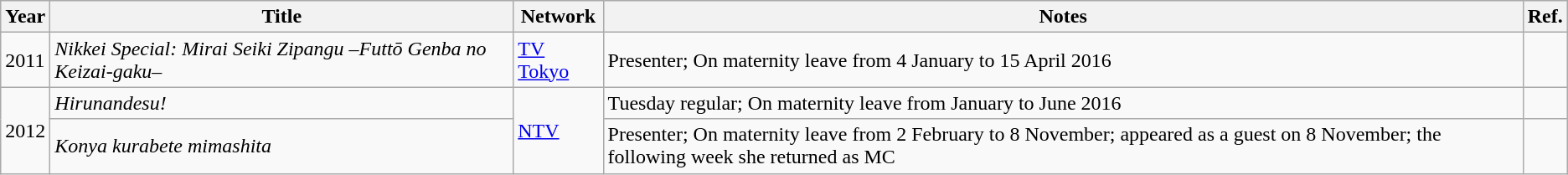<table class="wikitable">
<tr>
<th>Year</th>
<th>Title</th>
<th>Network</th>
<th>Notes</th>
<th>Ref.</th>
</tr>
<tr>
<td>2011</td>
<td><em>Nikkei Special: Mirai Seiki Zipangu –Futtō Genba no Keizai-gaku–</em></td>
<td><a href='#'>TV Tokyo</a></td>
<td>Presenter; On maternity leave from 4 January to 15 April 2016</td>
<td></td>
</tr>
<tr>
<td rowspan="2">2012</td>
<td><em>Hirunandesu!</em></td>
<td rowspan="2"><a href='#'>NTV</a></td>
<td>Tuesday regular; On maternity leave from January to June 2016</td>
<td></td>
</tr>
<tr>
<td><em>Konya kurabete mimashita</em></td>
<td>Presenter; On maternity leave from 2 February to 8 November; appeared as a guest on 8 November; the following week she returned as MC</td>
<td></td>
</tr>
</table>
